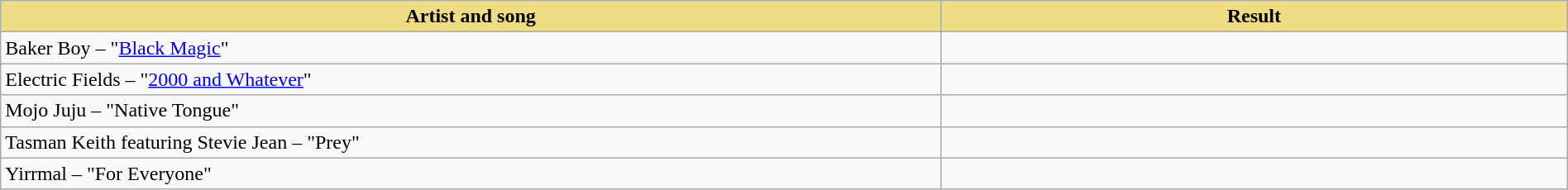<table class="wikitable" width=100%>
<tr>
<th style="width:15%;background:#EEDD82;">Artist and song</th>
<th style="width:10%;background:#EEDD82;">Result</th>
</tr>
<tr>
<td>Baker Boy – "<a href='#'>Black Magic</a>"</td>
<td></td>
</tr>
<tr>
<td>Electric Fields – "<a href='#'>2000 and Whatever</a>"</td>
<td></td>
</tr>
<tr>
<td>Mojo Juju – "Native Tongue"</td>
<td></td>
</tr>
<tr>
<td>Tasman Keith featuring Stevie Jean – "Prey"</td>
<td></td>
</tr>
<tr>
<td>Yirrmal – "For Everyone"</td>
<td></td>
</tr>
</table>
